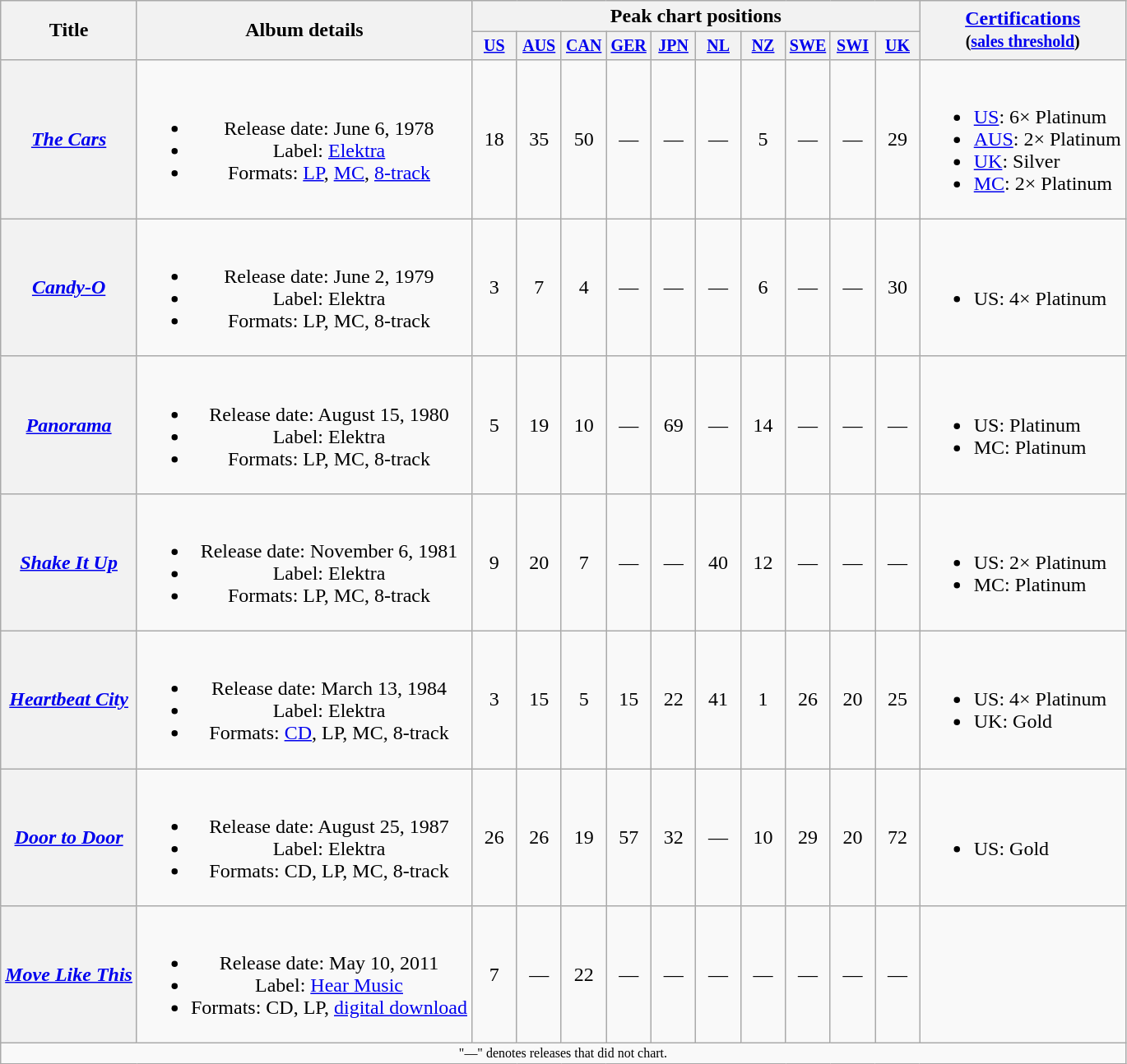<table class="wikitable plainrowheaders" style="text-align:center">
<tr>
<th scope="col" rowspan="2">Title</th>
<th scope="col" rowspan="2">Album details</th>
<th scope="col" colspan="10">Peak chart positions</th>
<th scope="col" rowspan="2"><a href='#'>Certifications</a><br><small>(<a href='#'>sales threshold</a>)</small></th>
</tr>
<tr style="font-size:smaller;">
<th style="width:30px;"><a href='#'>US</a><br></th>
<th style="width:30px;"><a href='#'>AUS</a><br></th>
<th style="width:30px;"><a href='#'>CAN</a><br></th>
<th style="width:30px;"><a href='#'>GER</a><br></th>
<th style="width:30px;"><a href='#'>JPN</a><br></th>
<th style="width:30px;"><a href='#'>NL</a><br></th>
<th style="width:30px;"><a href='#'>NZ</a><br></th>
<th style="width:30px;"><a href='#'>SWE</a><br></th>
<th style="width:30px;"><a href='#'>SWI</a><br></th>
<th style="width:30px;"><a href='#'>UK</a><br></th>
</tr>
<tr>
<th scope="row"><em><a href='#'>The Cars</a></em></th>
<td><br><ul><li>Release date: June 6, 1978</li><li>Label: <a href='#'>Elektra</a></li><li>Formats: <a href='#'>LP</a>, <a href='#'>MC</a>, <a href='#'>8-track</a></li></ul></td>
<td>18</td>
<td>35</td>
<td>50</td>
<td>—</td>
<td>—</td>
<td>—</td>
<td>5</td>
<td>—</td>
<td>—</td>
<td>29</td>
<td style="text-align:left;"><br><ul><li><a href='#'>US</a>: 6× Platinum</li><li><a href='#'>AUS</a>: 2× Platinum</li><li><a href='#'>UK</a>: Silver</li><li><a href='#'>MC</a>: 2× Platinum</li></ul></td>
</tr>
<tr>
<th scope="row"><em><a href='#'>Candy-O</a></em></th>
<td><br><ul><li>Release date: June 2, 1979</li><li>Label: Elektra</li><li>Formats: LP, MC, 8-track</li></ul></td>
<td>3</td>
<td>7</td>
<td>4</td>
<td>—</td>
<td>—</td>
<td>—</td>
<td>6</td>
<td>—</td>
<td>—</td>
<td>30</td>
<td style="text-align:left;"><br><ul><li>US: 4× Platinum</li></ul></td>
</tr>
<tr>
<th scope="row"><em><a href='#'>Panorama</a></em></th>
<td><br><ul><li>Release date: August 15, 1980</li><li>Label: Elektra</li><li>Formats: LP, MC, 8-track</li></ul></td>
<td>5</td>
<td>19</td>
<td>10</td>
<td>—</td>
<td>69</td>
<td>—</td>
<td>14</td>
<td>—</td>
<td>—</td>
<td>—</td>
<td style="text-align:left;"><br><ul><li>US: Platinum</li><li>MC: Platinum</li></ul></td>
</tr>
<tr>
<th scope="row"><em><a href='#'>Shake It Up</a></em></th>
<td><br><ul><li>Release date: November 6, 1981</li><li>Label: Elektra</li><li>Formats: LP, MC, 8-track</li></ul></td>
<td>9</td>
<td>20</td>
<td>7</td>
<td>—</td>
<td>—</td>
<td>40</td>
<td>12</td>
<td>—</td>
<td>—</td>
<td>—</td>
<td style="text-align:left;"><br><ul><li>US: 2× Platinum</li><li>MC: Platinum</li></ul></td>
</tr>
<tr>
<th scope="row"><em><a href='#'>Heartbeat City</a></em></th>
<td><br><ul><li>Release date: March 13, 1984</li><li>Label: Elektra</li><li>Formats: <a href='#'>CD</a>, LP, MC, 8-track</li></ul></td>
<td>3</td>
<td>15</td>
<td>5</td>
<td>15</td>
<td>22</td>
<td>41</td>
<td>1</td>
<td>26</td>
<td>20</td>
<td>25</td>
<td style="text-align:left;"><br><ul><li>US: 4× Platinum</li><li>UK: Gold</li></ul></td>
</tr>
<tr>
<th scope="row"><em><a href='#'>Door to Door</a></em></th>
<td><br><ul><li>Release date: August 25, 1987</li><li>Label: Elektra</li><li>Formats: CD, LP, MC, 8-track</li></ul></td>
<td>26</td>
<td>26</td>
<td>19</td>
<td>57</td>
<td>32</td>
<td>—</td>
<td>10</td>
<td>29</td>
<td>20</td>
<td>72</td>
<td style="text-align:left;"><br><ul><li>US: Gold</li></ul></td>
</tr>
<tr>
<th scope="row"><em><a href='#'>Move Like This</a></em></th>
<td><br><ul><li>Release date: May 10, 2011</li><li>Label: <a href='#'>Hear Music</a></li><li>Formats: CD, LP, <a href='#'>digital download</a></li></ul></td>
<td>7</td>
<td>—</td>
<td>22</td>
<td>—</td>
<td>—</td>
<td>—</td>
<td>—</td>
<td>—</td>
<td>—</td>
<td>—</td>
<td style="text-align:left;"></td>
</tr>
<tr>
<td colspan="13" style="font-size:8pt">"—" denotes releases that did not chart.</td>
</tr>
</table>
